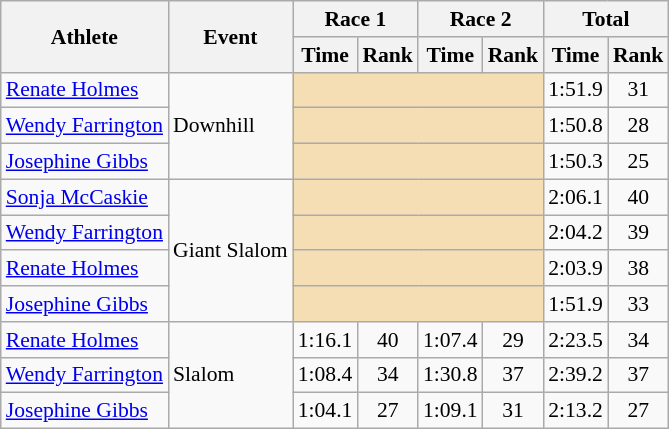<table class="wikitable" style="font-size:90%">
<tr>
<th rowspan="2">Athlete</th>
<th rowspan="2">Event</th>
<th colspan="2">Race 1</th>
<th colspan="2">Race 2</th>
<th colspan="2">Total</th>
</tr>
<tr>
<th>Time</th>
<th>Rank</th>
<th>Time</th>
<th>Rank</th>
<th>Time</th>
<th>Rank</th>
</tr>
<tr>
<td><a href='#'>Renate Holmes</a></td>
<td rowspan="3">Downhill</td>
<td colspan="4" bgcolor="wheat"></td>
<td align="center">1:51.9</td>
<td align="center">31</td>
</tr>
<tr>
<td><a href='#'>Wendy Farrington</a></td>
<td colspan="4" bgcolor="wheat"></td>
<td align="center">1:50.8</td>
<td align="center">28</td>
</tr>
<tr>
<td><a href='#'>Josephine Gibbs</a></td>
<td colspan="4" bgcolor="wheat"></td>
<td align="center">1:50.3</td>
<td align="center">25</td>
</tr>
<tr>
<td><a href='#'>Sonja McCaskie</a></td>
<td rowspan="4">Giant Slalom</td>
<td colspan="4" bgcolor="wheat"></td>
<td align="center">2:06.1</td>
<td align="center">40</td>
</tr>
<tr>
<td><a href='#'>Wendy Farrington</a></td>
<td colspan="4" bgcolor="wheat"></td>
<td align="center">2:04.2</td>
<td align="center">39</td>
</tr>
<tr>
<td><a href='#'>Renate Holmes</a></td>
<td colspan="4" bgcolor="wheat"></td>
<td align="center">2:03.9</td>
<td align="center">38</td>
</tr>
<tr>
<td><a href='#'>Josephine Gibbs</a></td>
<td colspan="4" bgcolor="wheat"></td>
<td align="center">1:51.9</td>
<td align="center">33</td>
</tr>
<tr>
<td><a href='#'>Renate Holmes</a></td>
<td rowspan="3">Slalom</td>
<td align="center">1:16.1</td>
<td align="center">40</td>
<td align="center">1:07.4</td>
<td align="center">29</td>
<td align="center">2:23.5</td>
<td align="center">34</td>
</tr>
<tr>
<td><a href='#'>Wendy Farrington</a></td>
<td align="center">1:08.4</td>
<td align="center">34</td>
<td align="center">1:30.8</td>
<td align="center">37</td>
<td align="center">2:39.2</td>
<td align="center">37</td>
</tr>
<tr>
<td><a href='#'>Josephine Gibbs</a></td>
<td align="center">1:04.1</td>
<td align="center">27</td>
<td align="center">1:09.1</td>
<td align="center">31</td>
<td align="center">2:13.2</td>
<td align="center">27</td>
</tr>
</table>
